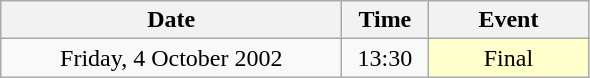<table class = "wikitable" style="text-align:center;">
<tr>
<th width=220>Date</th>
<th width=50>Time</th>
<th width=100>Event</th>
</tr>
<tr>
<td>Friday, 4 October 2002</td>
<td>13:30</td>
<td bgcolor=ffffcc>Final</td>
</tr>
</table>
